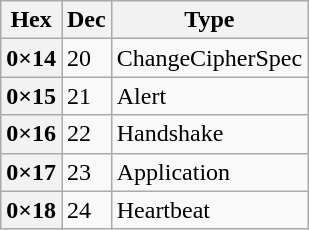<table class=wikitable>
<tr>
<th scope=col>Hex</th>
<th scope=col>Dec</th>
<th scope=col>Type</th>
</tr>
<tr>
<th scope=row>0×14</th>
<td>20</td>
<td>ChangeCipherSpec</td>
</tr>
<tr>
<th scope=row>0×15</th>
<td>21</td>
<td>Alert</td>
</tr>
<tr>
<th scope=row>0×16</th>
<td>22</td>
<td>Handshake</td>
</tr>
<tr>
<th scope=row>0×17</th>
<td>23</td>
<td>Application</td>
</tr>
<tr>
<th scope=row>0×18</th>
<td>24</td>
<td>Heartbeat</td>
</tr>
</table>
